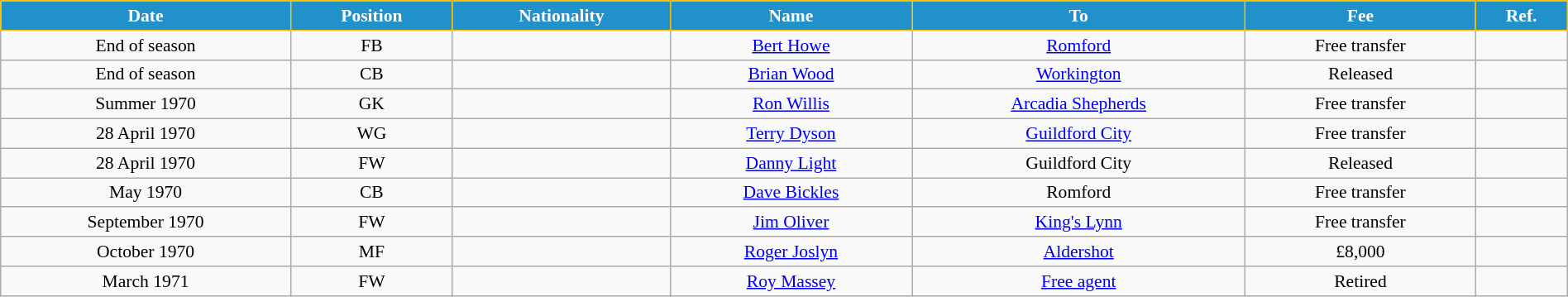<table class="wikitable" style="text-align:center; font-size:90%; width:100%;">
<tr>
<th style="background:#2191CC; color:white; border:1px solid #F7C408; text-align:center;">Date</th>
<th style="background:#2191CC; color:white; border:1px solid #F7C408; text-align:center;">Position</th>
<th style="background:#2191CC; color:white; border:1px solid #F7C408; text-align:center;">Nationality</th>
<th style="background:#2191CC; color:white; border:1px solid #F7C408; text-align:center;">Name</th>
<th style="background:#2191CC; color:white; border:1px solid #F7C408; text-align:center;">To</th>
<th style="background:#2191CC; color:white; border:1px solid #F7C408; text-align:center;">Fee</th>
<th style="background:#2191CC; color:white; border:1px solid #F7C408; text-align:center;">Ref.</th>
</tr>
<tr>
<td>End of season</td>
<td>FB</td>
<td></td>
<td><a href='#'>Bert Howe</a></td>
<td> <a href='#'>Romford</a></td>
<td>Free transfer</td>
<td></td>
</tr>
<tr>
<td>End of season</td>
<td>CB</td>
<td></td>
<td><a href='#'>Brian Wood</a></td>
<td> <a href='#'>Workington</a></td>
<td>Released</td>
<td></td>
</tr>
<tr>
<td>Summer 1970</td>
<td>GK</td>
<td></td>
<td><a href='#'>Ron Willis</a></td>
<td> <a href='#'>Arcadia Shepherds</a></td>
<td>Free transfer</td>
<td></td>
</tr>
<tr>
<td>28 April 1970</td>
<td>WG</td>
<td></td>
<td><a href='#'>Terry Dyson</a></td>
<td> <a href='#'>Guildford City</a></td>
<td>Free transfer</td>
<td></td>
</tr>
<tr>
<td>28 April 1970</td>
<td>FW</td>
<td></td>
<td><a href='#'>Danny Light</a></td>
<td> Guildford City</td>
<td>Released</td>
<td></td>
</tr>
<tr>
<td>May 1970</td>
<td>CB</td>
<td></td>
<td><a href='#'>Dave Bickles</a></td>
<td> Romford</td>
<td>Free transfer</td>
<td></td>
</tr>
<tr>
<td>September 1970</td>
<td>FW</td>
<td></td>
<td><a href='#'>Jim Oliver</a></td>
<td> <a href='#'>King's Lynn</a></td>
<td>Free transfer</td>
<td></td>
</tr>
<tr>
<td>October 1970</td>
<td>MF</td>
<td></td>
<td><a href='#'>Roger Joslyn</a></td>
<td> <a href='#'>Aldershot</a></td>
<td>£8,000</td>
<td></td>
</tr>
<tr>
<td>March 1971</td>
<td>FW</td>
<td></td>
<td><a href='#'>Roy Massey</a></td>
<td><a href='#'>Free agent</a></td>
<td>Retired</td>
<td></td>
</tr>
</table>
